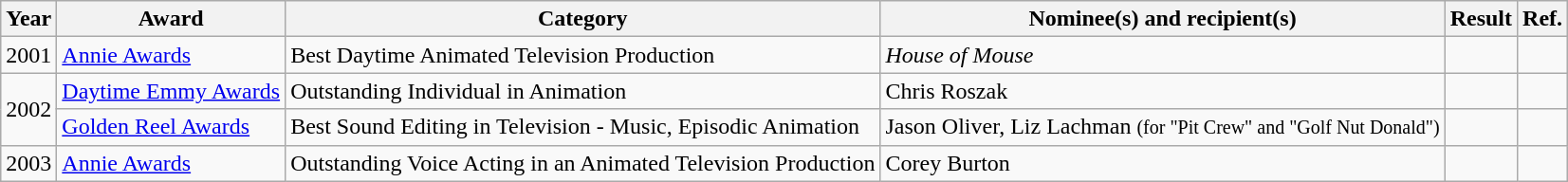<table class="wikitable">
<tr>
<th>Year</th>
<th>Award</th>
<th>Category</th>
<th>Nominee(s) and recipient(s)</th>
<th>Result</th>
<th>Ref.</th>
</tr>
<tr>
<td>2001</td>
<td><a href='#'>Annie Awards</a></td>
<td>Best Daytime Animated Television Production</td>
<td><em>House of Mouse</em></td>
<td></td>
<td style="text-align:center;"></td>
</tr>
<tr>
<td rowspan="2">2002</td>
<td><a href='#'>Daytime Emmy Awards</a></td>
<td>Outstanding Individual in Animation</td>
<td>Chris Roszak</td>
<td></td>
<td style="text-align:center;"></td>
</tr>
<tr>
<td><a href='#'>Golden Reel Awards</a></td>
<td>Best Sound Editing in Television - Music, Episodic Animation</td>
<td>Jason Oliver, Liz Lachman <small>(for "Pit Crew" and "Golf Nut Donald")</small></td>
<td></td>
<td style="text-align:center;"></td>
</tr>
<tr>
<td>2003</td>
<td><a href='#'>Annie Awards</a></td>
<td>Outstanding Voice Acting in an Animated Television Production</td>
<td>Corey Burton</td>
<td></td>
<td style="text-align:center;"></td>
</tr>
</table>
